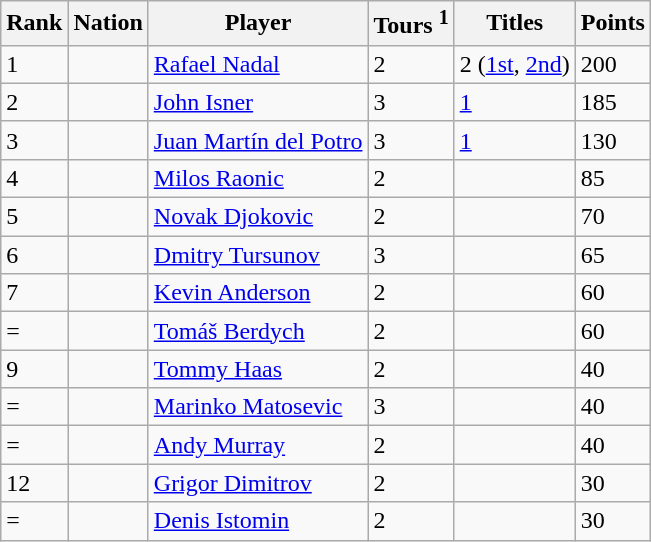<table class="sortable wikitable">
<tr>
<th>Rank</th>
<th>Nation</th>
<th>Player</th>
<th>Tours <sup>1</sup></th>
<th>Titles</th>
<th>Points</th>
</tr>
<tr>
<td>1</td>
<td></td>
<td><a href='#'>Rafael Nadal</a></td>
<td>2</td>
<td>2 (<a href='#'>1st</a>, <a href='#'>2nd</a>)</td>
<td>200</td>
</tr>
<tr>
<td>2</td>
<td></td>
<td><a href='#'>John Isner</a></td>
<td>3</td>
<td><a href='#'>1</a></td>
<td>185</td>
</tr>
<tr>
<td>3</td>
<td></td>
<td><a href='#'>Juan Martín del Potro</a></td>
<td>3</td>
<td><a href='#'>1</a></td>
<td>130</td>
</tr>
<tr>
<td>4</td>
<td></td>
<td><a href='#'>Milos Raonic</a></td>
<td>2</td>
<td></td>
<td>85</td>
</tr>
<tr>
<td>5</td>
<td></td>
<td><a href='#'>Novak Djokovic</a></td>
<td>2</td>
<td></td>
<td>70</td>
</tr>
<tr>
<td>6</td>
<td></td>
<td><a href='#'>Dmitry Tursunov</a></td>
<td>3</td>
<td></td>
<td>65</td>
</tr>
<tr>
<td>7</td>
<td></td>
<td><a href='#'>Kevin Anderson</a></td>
<td>2</td>
<td></td>
<td>60</td>
</tr>
<tr>
<td>=</td>
<td></td>
<td><a href='#'>Tomáš Berdych</a></td>
<td>2</td>
<td></td>
<td>60</td>
</tr>
<tr>
<td>9</td>
<td></td>
<td><a href='#'>Tommy Haas</a></td>
<td>2</td>
<td></td>
<td>40</td>
</tr>
<tr>
<td>=</td>
<td></td>
<td><a href='#'>Marinko Matosevic</a></td>
<td>3</td>
<td></td>
<td>40</td>
</tr>
<tr>
<td>=</td>
<td></td>
<td><a href='#'>Andy Murray</a></td>
<td>2</td>
<td></td>
<td>40</td>
</tr>
<tr>
<td>12</td>
<td></td>
<td><a href='#'>Grigor Dimitrov</a></td>
<td>2</td>
<td></td>
<td>30</td>
</tr>
<tr>
<td>=</td>
<td></td>
<td><a href='#'>Denis Istomin</a></td>
<td>2</td>
<td></td>
<td>30</td>
</tr>
</table>
